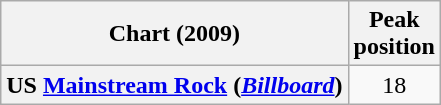<table class="wikitable sortable plainrowheaders" style="text-align:center">
<tr>
<th scope="col">Chart (2009)</th>
<th scope="col">Peak<br>position</th>
</tr>
<tr>
<th scope="row">US <a href='#'>Mainstream Rock</a> (<em><a href='#'>Billboard</a></em>)</th>
<td>18</td>
</tr>
</table>
